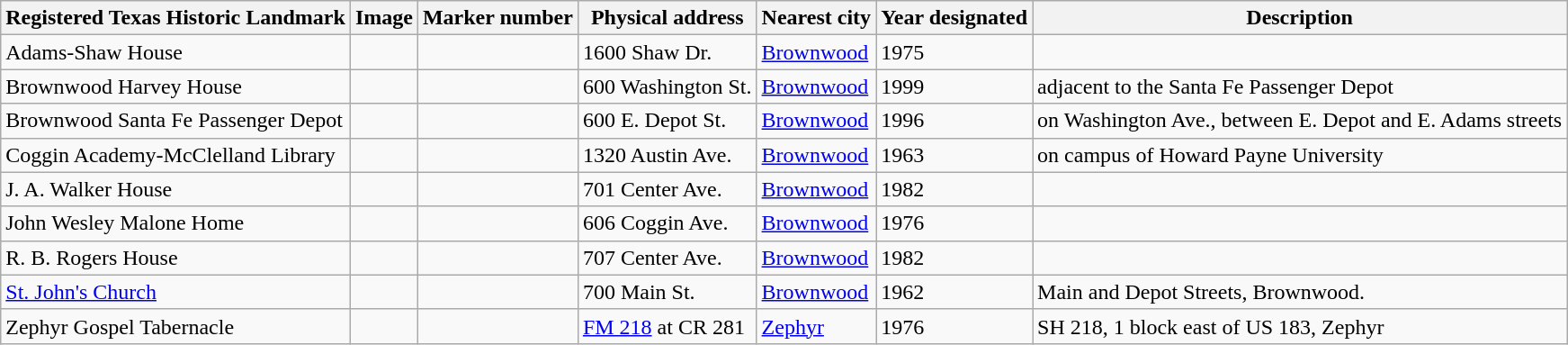<table class="wikitable sortable">
<tr>
<th>Registered Texas Historic Landmark</th>
<th>Image</th>
<th>Marker number</th>
<th>Physical address</th>
<th>Nearest city</th>
<th>Year designated</th>
<th>Description</th>
</tr>
<tr>
<td>Adams-Shaw House</td>
<td></td>
<td></td>
<td>1600 Shaw Dr.<br></td>
<td><a href='#'>Brownwood</a></td>
<td>1975</td>
<td></td>
</tr>
<tr>
<td>Brownwood Harvey House</td>
<td></td>
<td></td>
<td>600 Washington St.<br></td>
<td><a href='#'>Brownwood</a></td>
<td>1999</td>
<td>adjacent to the Santa Fe Passenger Depot</td>
</tr>
<tr>
<td>Brownwood Santa Fe Passenger Depot</td>
<td></td>
<td></td>
<td>600 E. Depot St.<br></td>
<td><a href='#'>Brownwood</a></td>
<td>1996</td>
<td>on Washington Ave., between E. Depot and E. Adams streets</td>
</tr>
<tr>
<td>Coggin Academy-McClelland Library</td>
<td></td>
<td></td>
<td>1320 Austin Ave.<br></td>
<td><a href='#'>Brownwood</a></td>
<td>1963</td>
<td>on campus of Howard Payne University</td>
</tr>
<tr>
<td>J. A. Walker House</td>
<td></td>
<td></td>
<td>701 Center Ave.<br></td>
<td><a href='#'>Brownwood</a></td>
<td>1982</td>
<td></td>
</tr>
<tr>
<td>John Wesley Malone Home</td>
<td></td>
<td></td>
<td>606 Coggin Ave.<br></td>
<td><a href='#'>Brownwood</a></td>
<td>1976</td>
<td></td>
</tr>
<tr>
<td>R. B. Rogers House</td>
<td></td>
<td></td>
<td>707 Center Ave.<br></td>
<td><a href='#'>Brownwood</a></td>
<td>1982</td>
<td></td>
</tr>
<tr>
<td><a href='#'>St. John's Church</a></td>
<td></td>
<td></td>
<td>700 Main St.<br></td>
<td><a href='#'>Brownwood</a></td>
<td>1962</td>
<td>Main and Depot Streets, Brownwood.</td>
</tr>
<tr>
<td>Zephyr Gospel Tabernacle</td>
<td></td>
<td></td>
<td><a href='#'>FM 218</a> at CR 281<br></td>
<td><a href='#'>Zephyr</a></td>
<td>1976</td>
<td>SH 218, 1 block east of US 183, Zephyr</td>
</tr>
</table>
